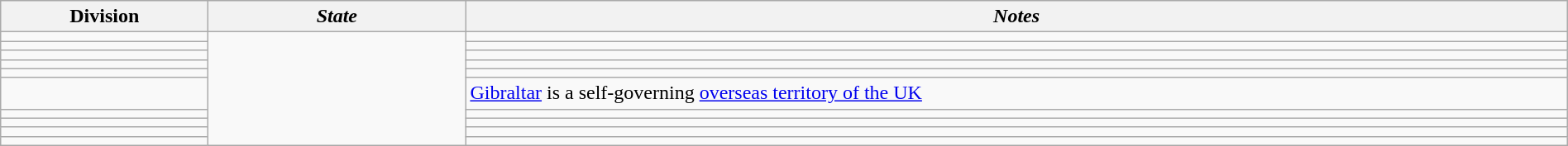<table width="100%" class="wikitable">
<tr>
<th width="160px">Division</th>
<th class="unsortable" width="200px"><em>State</em></th>
<th class="unsortable"><em>Notes</em></th>
</tr>
<tr>
<td></td>
<td rowspan="12"></td>
<td></td>
</tr>
<tr>
<td></td>
<td></td>
</tr>
<tr>
<td></td>
<td></td>
</tr>
<tr>
<td></td>
<td></td>
</tr>
<tr>
<td></td>
<td></td>
</tr>
<tr>
<td></td>
<td><a href='#'>Gibraltar</a> is a self-governing <a href='#'>overseas territory of the UK</a></td>
</tr>
<tr>
<td></td>
<td></td>
</tr>
<tr>
<td></td>
<td></td>
</tr>
<tr>
<td></td>
<td></td>
</tr>
<tr>
<td></td>
<td></td>
</tr>
</table>
